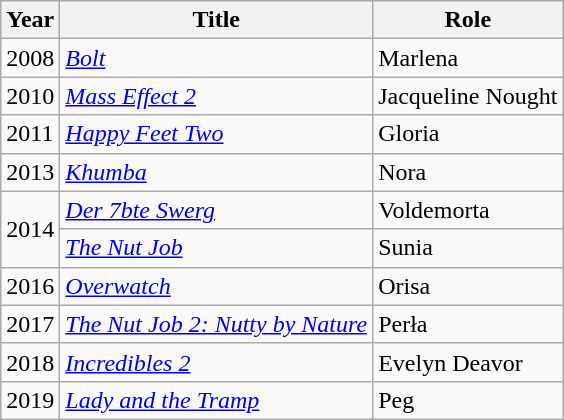<table class="wikitable">
<tr>
<th>Year</th>
<th>Title</th>
<th>Role</th>
</tr>
<tr>
<td>2008</td>
<td><em><a href='#'>Bolt</a></em></td>
<td>Marlena</td>
</tr>
<tr>
<td>2010</td>
<td><em><a href='#'>Mass Effect 2</a></em></td>
<td>Jacqueline Nought</td>
</tr>
<tr>
<td>2011</td>
<td><em><a href='#'>Happy Feet Two</a></em></td>
<td>Gloria</td>
</tr>
<tr>
<td>2013</td>
<td><em><a href='#'>Khumba</a></em></td>
<td>Nora</td>
</tr>
<tr>
<td rowspan="2">2014</td>
<td><em><a href='#'>Der 7bte Swerg</a></em></td>
<td>Voldemorta</td>
</tr>
<tr>
<td><em><a href='#'>The Nut Job</a></em></td>
<td>Sunia</td>
</tr>
<tr>
<td>2016</td>
<td><em><a href='#'>Overwatch</a></em></td>
<td>Orisa</td>
</tr>
<tr>
<td>2017</td>
<td><em><a href='#'>The Nut Job 2: Nutty by Nature</a></em></td>
<td>Perła</td>
</tr>
<tr>
<td>2018</td>
<td><em><a href='#'>Incredibles 2</a></em></td>
<td>Evelyn Deavor</td>
</tr>
<tr>
<td>2019</td>
<td><em><a href='#'>Lady and the Tramp</a></em></td>
<td>Peg</td>
</tr>
</table>
